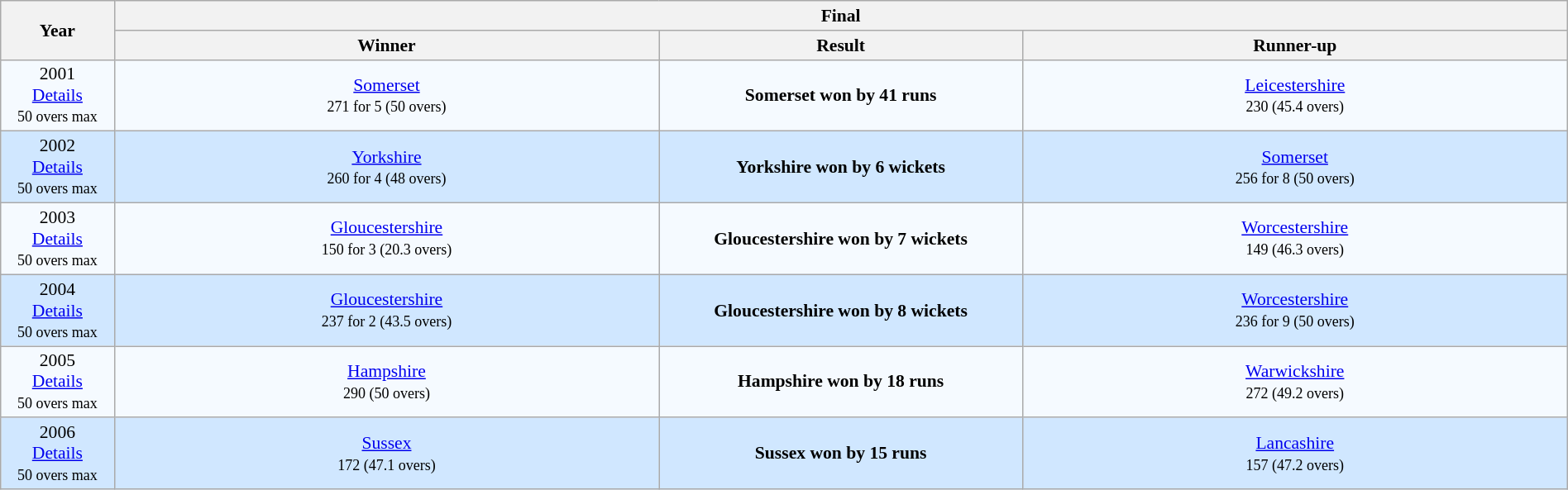<table class="wikitable" style="font-size:90%; width:100%">
<tr>
<th rowspan=2 width=5%>Year</th>
<th colspan=3>Final</th>
</tr>
<tr>
<th width=24%>Winner</th>
<th width=16%>Result</th>
<th width=24%>Runner-up</th>
</tr>
<tr align=center bgcolor=#F5FAFF>
<td>2001<br><a href='#'>Details</a><br><small>50 overs max</small></td>
<td><a href='#'>Somerset</a><br><small>271 for 5 (50 overs)</small></td>
<td><strong>Somerset won by 41 runs</strong> </td>
<td><a href='#'>Leicestershire</a><br><small>230 (45.4 overs)</small></td>
</tr>
<tr align=center bgcolor=#D0E7FF>
<td>2002<br><a href='#'>Details</a><br><small>50 overs max</small></td>
<td><a href='#'>Yorkshire</a><br><small>260 for 4 (48 overs)</small></td>
<td><strong>Yorkshire won by 6 wickets</strong> </td>
<td><a href='#'>Somerset</a><br><small>256 for 8 (50 overs)</small></td>
</tr>
<tr align=center bgcolor=#F5FAFF>
<td>2003<br><a href='#'>Details</a><br><small>50 overs max</small></td>
<td><a href='#'>Gloucestershire</a><br><small>150 for 3 (20.3 overs)</small></td>
<td><strong>Gloucestershire won by 7 wickets</strong> </td>
<td><a href='#'>Worcestershire</a><br><small>149 (46.3 overs)</small></td>
</tr>
<tr align=center bgcolor=#D0E7FF>
<td>2004<br><a href='#'>Details</a><br><small>50 overs max</small></td>
<td><a href='#'>Gloucestershire</a><br><small>237 for 2 (43.5 overs)</small></td>
<td><strong>Gloucestershire won by 8 wickets</strong> </td>
<td><a href='#'>Worcestershire</a><br><small>236 for 9 (50 overs)</small></td>
</tr>
<tr align=center bgcolor=#F5FAFF>
<td>2005<br><a href='#'>Details</a><br><small>50 overs max</small></td>
<td><a href='#'>Hampshire</a><br><small>290 (50 overs)</small></td>
<td><strong>Hampshire won by 18 runs</strong> </td>
<td><a href='#'>Warwickshire</a><br><small>272 (49.2 overs)</small></td>
</tr>
<tr align=center bgcolor=#D0E7FF>
<td>2006<br><a href='#'>Details</a><br><small>50 overs max</small></td>
<td><a href='#'>Sussex</a><br><small>172 (47.1 overs)</small></td>
<td><strong>Sussex won by 15 runs</strong> </td>
<td><a href='#'>Lancashire</a><br><small>157 (47.2 overs)</small></td>
</tr>
</table>
